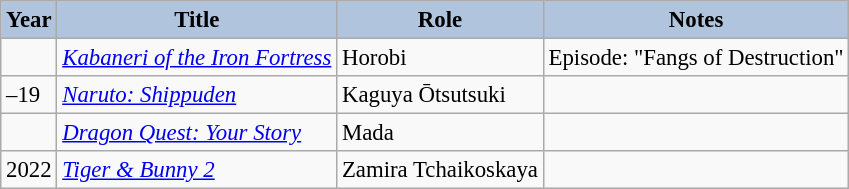<table class="wikitable sortable plainrowheaders" style="width=95%;  font-size: 95%;">
<tr>
<th style="background:#b0c4de;">Year</th>
<th style="background:#b0c4de;">Title</th>
<th style="background:#b0c4de;">Role</th>
<th style="background:#b0c4de;" class="unsortable">Notes</th>
</tr>
<tr>
<td></td>
<td><em><a href='#'>Kabaneri of the Iron Fortress</a></em></td>
<td>Horobi</td>
<td>Episode: "Fangs of Destruction"</td>
</tr>
<tr>
<td>–19</td>
<td><em><a href='#'>Naruto: Shippuden</a></em></td>
<td>Kaguya Ōtsutsuki</td>
<td></td>
</tr>
<tr>
<td></td>
<td><em><a href='#'>Dragon Quest: Your Story</a></em></td>
<td>Mada</td>
<td></td>
</tr>
<tr>
<td>2022</td>
<td><em><a href='#'>Tiger & Bunny 2</a></em></td>
<td>Zamira Tchaikoskaya</td>
<td></td>
</tr>
</table>
